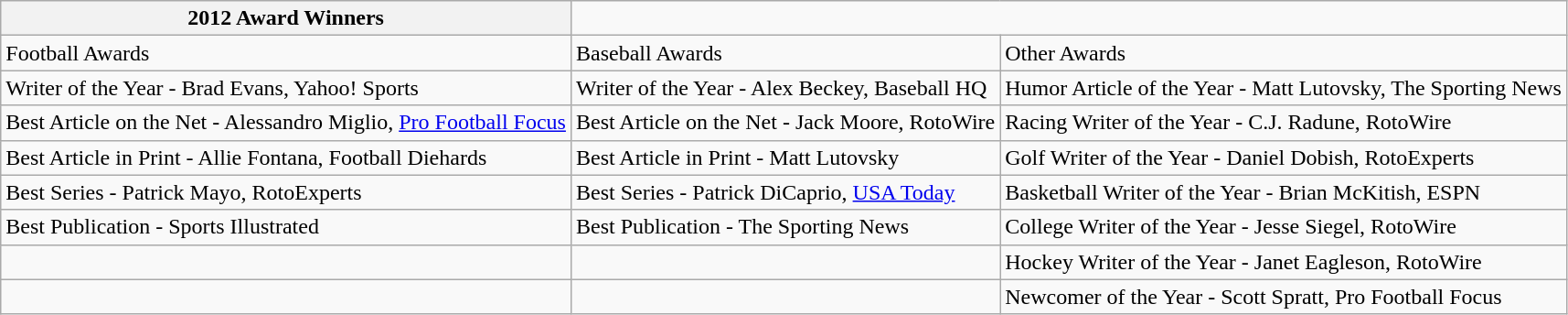<table class="wikitable collapsible collapsed" border="1">
<tr>
<th>2012 Award Winners</th>
</tr>
<tr>
<td>Football Awards</td>
<td>Baseball Awards</td>
<td>Other Awards</td>
</tr>
<tr>
<td>Writer of the Year - Brad Evans, Yahoo! Sports</td>
<td>Writer of the Year - Alex Beckey, Baseball HQ</td>
<td>Humor Article of the Year - Matt Lutovsky, The Sporting News</td>
</tr>
<tr>
<td>Best Article on the Net - Alessandro Miglio, <a href='#'>Pro Football Focus</a></td>
<td>Best Article on the Net - Jack Moore, RotoWire</td>
<td>Racing Writer of the Year - C.J. Radune, RotoWire</td>
</tr>
<tr>
<td>Best Article in Print - Allie Fontana, Football Diehards</td>
<td>Best Article in Print - Matt Lutovsky</td>
<td>Golf Writer of the Year - Daniel Dobish, RotoExperts</td>
</tr>
<tr>
<td>Best Series - Patrick Mayo, RotoExperts</td>
<td>Best Series - Patrick DiCaprio, <a href='#'>USA Today</a></td>
<td>Basketball Writer of the Year - Brian McKitish, ESPN</td>
</tr>
<tr>
<td>Best Publication - Sports Illustrated</td>
<td>Best Publication - The Sporting News</td>
<td>College Writer of the Year - Jesse Siegel, RotoWire</td>
</tr>
<tr>
<td></td>
<td></td>
<td>Hockey Writer of the Year - Janet Eagleson, RotoWire</td>
</tr>
<tr>
<td></td>
<td></td>
<td>Newcomer of the Year - Scott Spratt, Pro Football Focus</td>
</tr>
</table>
